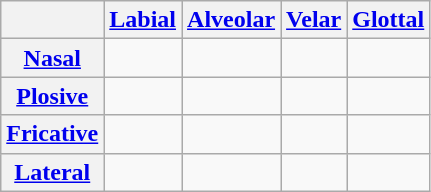<table class="wikitable" style="text-align: center;">
<tr>
<th></th>
<th><a href='#'>Labial</a></th>
<th><a href='#'>Alveolar</a></th>
<th><a href='#'>Velar</a></th>
<th><a href='#'>Glottal</a></th>
</tr>
<tr>
<th><a href='#'>Nasal</a></th>
<td></td>
<td></td>
<td></td>
<td></td>
</tr>
<tr>
<th><a href='#'>Plosive</a></th>
<td></td>
<td></td>
<td></td>
<td></td>
</tr>
<tr>
<th><a href='#'>Fricative</a></th>
<td></td>
<td></td>
<td></td>
<td></td>
</tr>
<tr>
<th><a href='#'>Lateral</a></th>
<td></td>
<td></td>
<td></td>
<td></td>
</tr>
</table>
